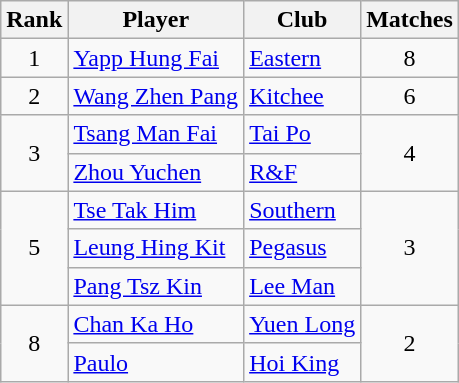<table class="wikitable" style="text-align:center">
<tr>
<th>Rank</th>
<th>Player</th>
<th>Club</th>
<th>Matches</th>
</tr>
<tr>
<td>1</td>
<td style="text-align:left;"><a href='#'>Yapp Hung Fai</a></td>
<td style="text-align:left;"><a href='#'>Eastern</a></td>
<td>8</td>
</tr>
<tr>
<td>2</td>
<td style="text-align:left;"><a href='#'>Wang Zhen Pang</a></td>
<td style="text-align:left;"><a href='#'>Kitchee</a></td>
<td>6</td>
</tr>
<tr>
<td rowspan="2">3</td>
<td style="text-align:left;"><a href='#'>Tsang Man Fai</a></td>
<td style="text-align:left;"><a href='#'>Tai Po</a></td>
<td rowspan="2">4</td>
</tr>
<tr>
<td style="text-align:left;"> <a href='#'>Zhou Yuchen</a></td>
<td style="text-align:left;"><a href='#'>R&F</a></td>
</tr>
<tr>
<td rowspan="3">5</td>
<td style="text-align:left;"><a href='#'>Tse Tak Him</a></td>
<td style="text-align:left;"><a href='#'>Southern</a></td>
<td rowspan="3">3</td>
</tr>
<tr>
<td style="text-align:left;"><a href='#'>Leung Hing Kit</a></td>
<td style="text-align:left;"><a href='#'>Pegasus</a></td>
</tr>
<tr>
<td style="text-align:left;"><a href='#'>Pang Tsz Kin</a></td>
<td style="text-align:left;"><a href='#'>Lee Man</a></td>
</tr>
<tr>
<td rowspan="2">8</td>
<td style="text-align:left;"><a href='#'>Chan Ka Ho</a></td>
<td style="text-align:left;"><a href='#'>Yuen Long</a></td>
<td rowspan="2">2</td>
</tr>
<tr>
<td style="text-align:left;"> <a href='#'>Paulo</a></td>
<td style="text-align:left;"><a href='#'>Hoi King</a></td>
</tr>
</table>
